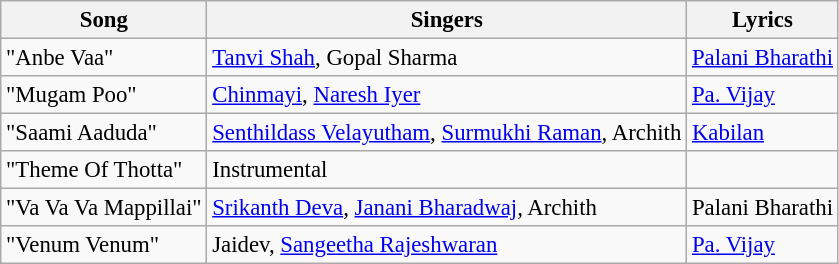<table class="wikitable" style="font-size:95%;">
<tr>
<th>Song</th>
<th>Singers</th>
<th>Lyrics</th>
</tr>
<tr>
<td>"Anbe Vaa"</td>
<td><a href='#'>Tanvi Shah</a>, Gopal Sharma</td>
<td><a href='#'>Palani Bharathi</a></td>
</tr>
<tr>
<td>"Mugam Poo"</td>
<td><a href='#'>Chinmayi</a>, <a href='#'>Naresh Iyer</a></td>
<td><a href='#'>Pa. Vijay</a></td>
</tr>
<tr>
<td>"Saami Aaduda"</td>
<td><a href='#'>Senthildass Velayutham</a>, <a href='#'>Surmukhi Raman</a>, Archith</td>
<td><a href='#'>Kabilan</a></td>
</tr>
<tr>
<td>"Theme Of Thotta"</td>
<td>Instrumental</td>
<td></td>
</tr>
<tr>
<td>"Va Va Va Mappillai"</td>
<td><a href='#'>Srikanth Deva</a>, <a href='#'>Janani Bharadwaj</a>, Archith</td>
<td>Palani Bharathi</td>
</tr>
<tr>
<td>"Venum Venum"</td>
<td>Jaidev, <a href='#'>Sangeetha Rajeshwaran</a></td>
<td><a href='#'>Pa. Vijay</a></td>
</tr>
</table>
